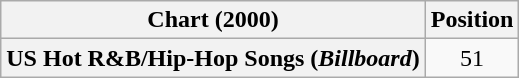<table class="wikitable plainrowheaders" style="text-align:center">
<tr>
<th scope="col">Chart (2000)</th>
<th scope="col">Position</th>
</tr>
<tr>
<th scope="row">US Hot R&B/Hip-Hop Songs (<em>Billboard</em>)</th>
<td>51</td>
</tr>
</table>
